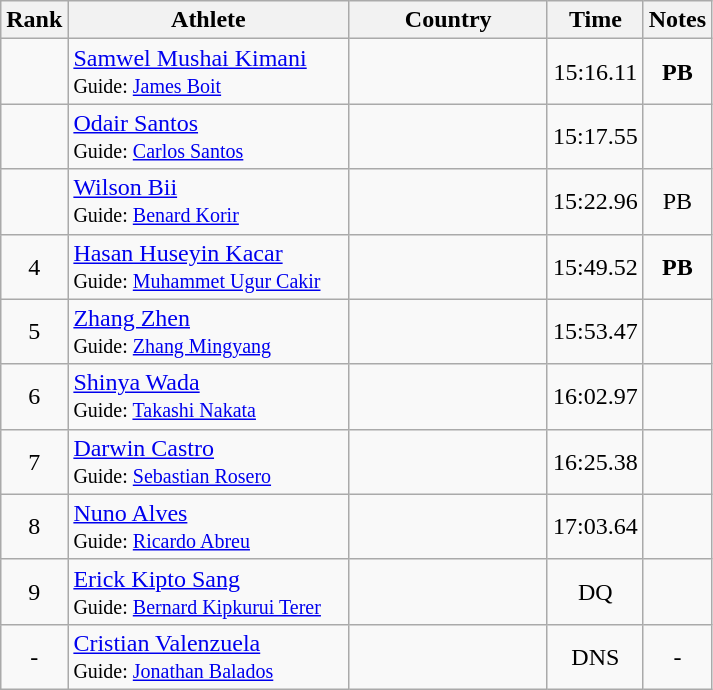<table class="wikitable sortable" style="text-align:center">
<tr>
<th>Rank</th>
<th style="width:180px">Athlete</th>
<th style="width:125px">Country</th>
<th>Time</th>
<th>Notes</th>
</tr>
<tr>
<td></td>
<td style="text-align:left;"><a href='#'>Samwel Mushai Kimani</a><br><small>Guide: <a href='#'>James Boit</a></small></td>
<td style="text-align:left;"></td>
<td>15:16.11</td>
<td><strong>PB</strong></td>
</tr>
<tr>
<td></td>
<td style="text-align:left;"><a href='#'>Odair Santos</a><br><small>Guide: <a href='#'>Carlos Santos</a></small></td>
<td style="text-align:left;"></td>
<td>15:17.55</td>
<td></td>
</tr>
<tr>
<td></td>
<td style="text-align:left;"><a href='#'>Wilson Bii</a><br><small>Guide: <a href='#'>Benard Korir</a></small></td>
<td style="text-align:left;"></td>
<td>15:22.96</td>
<td>PB</td>
</tr>
<tr>
<td>4</td>
<td style="text-align:left;"><a href='#'>Hasan Huseyin Kacar</a><br><small>Guide: <a href='#'>Muhammet Ugur Cakir</a></small></td>
<td style="text-align:left;"></td>
<td>15:49.52</td>
<td><strong>PB</strong></td>
</tr>
<tr>
<td>5</td>
<td style="text-align:left;"><a href='#'>Zhang Zhen</a><br><small>Guide: <a href='#'>Zhang Mingyang</a></small></td>
<td style="text-align:left;"></td>
<td>15:53.47</td>
<td></td>
</tr>
<tr>
<td>6</td>
<td style="text-align:left;"><a href='#'>Shinya Wada</a><br><small>Guide: <a href='#'>Takashi Nakata</a></small></td>
<td style="text-align:left;"></td>
<td>16:02.97</td>
<td></td>
</tr>
<tr>
<td>7</td>
<td style="text-align:left;"><a href='#'>Darwin Castro</a><br><small>Guide: <a href='#'>Sebastian Rosero</a></small></td>
<td style="text-align:left;"></td>
<td>16:25.38</td>
<td></td>
</tr>
<tr>
<td>8</td>
<td style="text-align:left;"><a href='#'>Nuno Alves</a><br><small>Guide: <a href='#'>Ricardo Abreu</a></small></td>
<td style="text-align:left;"></td>
<td>17:03.64</td>
<td></td>
</tr>
<tr>
<td>9</td>
<td style="text-align:left;"><a href='#'>Erick Kipto Sang</a><br><small>Guide: <a href='#'>Bernard Kipkurui Terer</a></small></td>
<td style="text-align:left;"></td>
<td>DQ</td>
<td></td>
</tr>
<tr>
<td>-</td>
<td style="text-align:left;"><a href='#'>Cristian Valenzuela</a><br><small>Guide: <a href='#'>Jonathan Balados</a></small></td>
<td style="text-align:left;"></td>
<td>DNS</td>
<td>-</td>
</tr>
</table>
